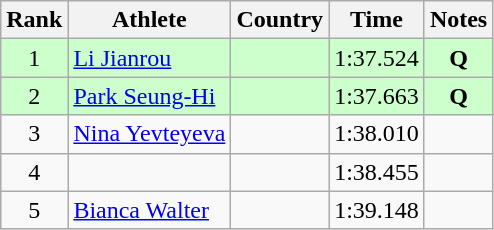<table class="wikitable sortable" style="text-align:center">
<tr>
<th>Rank</th>
<th>Athlete</th>
<th>Country</th>
<th>Time</th>
<th>Notes</th>
</tr>
<tr bgcolor="#ccffcc">
<td>1</td>
<td align=left><a href='#'>Li Jianrou</a></td>
<td align=left></td>
<td>1:37.524</td>
<td><strong>Q</strong></td>
</tr>
<tr bgcolor="#ccffcc">
<td>2</td>
<td align=left><a href='#'>Park Seung-Hi</a></td>
<td align=left></td>
<td>1:37.663</td>
<td><strong>Q</strong></td>
</tr>
<tr>
<td>3</td>
<td align=left><a href='#'>Nina Yevteyeva</a></td>
<td align=left></td>
<td>1:38.010</td>
<td></td>
</tr>
<tr>
<td>4</td>
<td align=left></td>
<td align=left></td>
<td>1:38.455</td>
<td></td>
</tr>
<tr>
<td>5</td>
<td align=left><a href='#'>Bianca Walter</a></td>
<td align=left></td>
<td>1:39.148</td>
<td></td>
</tr>
</table>
